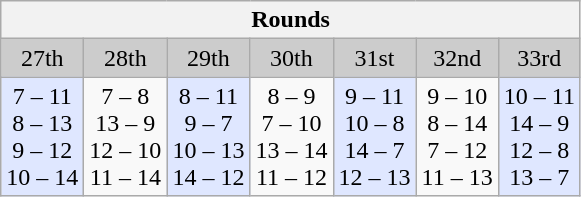<table class="wikitable">
<tr>
<th colspan="10">Rounds</th>
</tr>
<tr>
<td align="center" bgcolor="#CCCCCC">27th</td>
<td align="center" bgcolor="#CCCCCC">28th</td>
<td align="center" bgcolor="#CCCCCC">29th</td>
<td align="center" bgcolor="#CCCCCC">30th</td>
<td align="center" bgcolor="#CCCCCC">31st</td>
<td align="center" bgcolor="#CCCCCC">32nd</td>
<td align="center" bgcolor="#CCCCCC">33rd</td>
</tr>
<tr>
<td align="center" bgcolor="#DFE7FF">7 – 11<br>8 – 13<br>9 – 12<br>10 – 14</td>
<td align="center">7 – 8<br>13 – 9<br>12 – 10<br>11 – 14</td>
<td align="center" bgcolor="#DFE7FF">8 – 11<br>9 – 7<br>10 – 13<br>14 – 12</td>
<td align="center">8 – 9<br>7 – 10<br>13 – 14<br>11 – 12</td>
<td align="center" bgcolor="#DFE7FF">9 – 11<br>10 – 8<br>14 – 7<br>12 – 13</td>
<td align="center">9 – 10<br>8 – 14<br>7 – 12<br>11 – 13</td>
<td align="center" bgcolor="#DFE7FF">10 – 11<br>14 – 9<br>12 – 8<br>13 – 7</td>
</tr>
</table>
